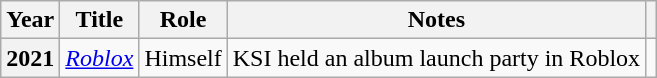<table class="wikitable sortable plainrowheaders">
<tr>
<th scope="col">Year</th>
<th scope="col">Title</th>
<th scope="col">Role</th>
<th scope="col" class="unsortable">Notes</th>
<th scope="col" class="unsortable"></th>
</tr>
<tr>
<th scope="row">2021</th>
<td><em><a href='#'>Roblox</a></em></td>
<td>Himself</td>
<td>KSI held an album launch party in Roblox</td>
<td style="text-align:center;"></td>
</tr>
</table>
